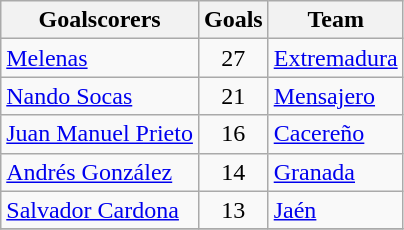<table class="wikitable sortable">
<tr>
<th>Goalscorers</th>
<th>Goals</th>
<th>Team</th>
</tr>
<tr>
<td> <a href='#'>Melenas</a></td>
<td style="text-align:center;">27</td>
<td><a href='#'>Extremadura</a></td>
</tr>
<tr>
<td> <a href='#'>Nando Socas</a></td>
<td style="text-align:center;">21</td>
<td><a href='#'>Mensajero</a></td>
</tr>
<tr>
<td> <a href='#'>Juan Manuel Prieto</a></td>
<td style="text-align:center;">16</td>
<td><a href='#'>Cacereño</a></td>
</tr>
<tr>
<td> <a href='#'>Andrés González</a></td>
<td style="text-align:center;">14</td>
<td><a href='#'>Granada</a></td>
</tr>
<tr>
<td> <a href='#'>Salvador Cardona</a></td>
<td style="text-align:center;">13</td>
<td><a href='#'>Jaén</a></td>
</tr>
<tr>
</tr>
</table>
